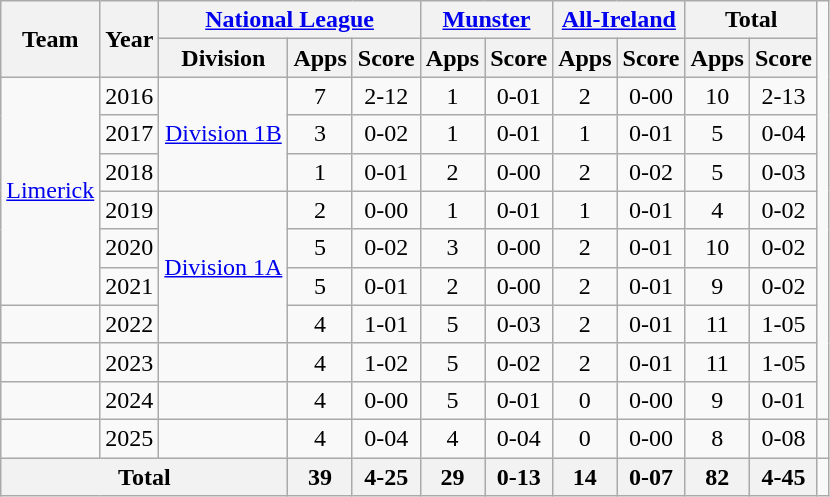<table class="wikitable" style="text-align:center">
<tr>
<th rowspan="2">Team</th>
<th rowspan="2">Year</th>
<th colspan="3"><a href='#'>National League</a></th>
<th colspan="2"><a href='#'>Munster</a></th>
<th colspan="2"><a href='#'>All-Ireland</a></th>
<th colspan="2">Total</th>
</tr>
<tr>
<th>Division</th>
<th>Apps</th>
<th>Score</th>
<th>Apps</th>
<th>Score</th>
<th>Apps</th>
<th>Score</th>
<th>Apps</th>
<th>Score</th>
</tr>
<tr>
<td rowspan="6"><a href='#'>Limerick</a></td>
<td>2016</td>
<td rowspan="3"><a href='#'>Division 1B</a></td>
<td>7</td>
<td>2-12</td>
<td>1</td>
<td>0-01</td>
<td>2</td>
<td>0-00</td>
<td>10</td>
<td>2-13</td>
</tr>
<tr>
<td>2017</td>
<td>3</td>
<td>0-02</td>
<td>1</td>
<td>0-01</td>
<td>1</td>
<td>0-01</td>
<td>5</td>
<td>0-04</td>
</tr>
<tr>
<td>2018</td>
<td>1</td>
<td>0-01</td>
<td>2</td>
<td>0-00</td>
<td>2</td>
<td>0-02</td>
<td>5</td>
<td>0-03</td>
</tr>
<tr>
<td>2019</td>
<td rowspan="4"><a href='#'>Division 1A</a></td>
<td>2</td>
<td>0-00</td>
<td>1</td>
<td>0-01</td>
<td>1</td>
<td>0-01</td>
<td>4</td>
<td>0-02</td>
</tr>
<tr>
<td>2020</td>
<td>5</td>
<td>0-02</td>
<td>3</td>
<td>0-00</td>
<td>2</td>
<td>0-01</td>
<td>10</td>
<td>0-02</td>
</tr>
<tr>
<td>2021</td>
<td>5</td>
<td>0-01</td>
<td>2</td>
<td>0-00</td>
<td>2</td>
<td>0-01</td>
<td>9</td>
<td>0-02</td>
</tr>
<tr>
<td></td>
<td>2022</td>
<td>4</td>
<td>1-01</td>
<td>5</td>
<td>0-03</td>
<td>2</td>
<td>0-01</td>
<td>11</td>
<td>1-05</td>
</tr>
<tr>
<td></td>
<td>2023</td>
<td></td>
<td>4</td>
<td>1-02</td>
<td>5</td>
<td>0-02</td>
<td>2</td>
<td>0-01</td>
<td>11</td>
<td>1-05</td>
</tr>
<tr>
<td></td>
<td>2024</td>
<td></td>
<td>4</td>
<td>0-00</td>
<td>5</td>
<td>0-01</td>
<td>0</td>
<td>0-00</td>
<td>9</td>
<td>0-01</td>
</tr>
<tr>
<td></td>
<td>2025</td>
<td></td>
<td>4</td>
<td>0-04</td>
<td>4</td>
<td>0-04</td>
<td>0</td>
<td>0-00</td>
<td>8</td>
<td>0-08</td>
<td></td>
</tr>
<tr>
<th colspan="3">Total</th>
<th>39</th>
<th>4-25</th>
<th>29</th>
<th>0-13</th>
<th>14</th>
<th>0-07</th>
<th>82</th>
<th>4-45</th>
</tr>
</table>
